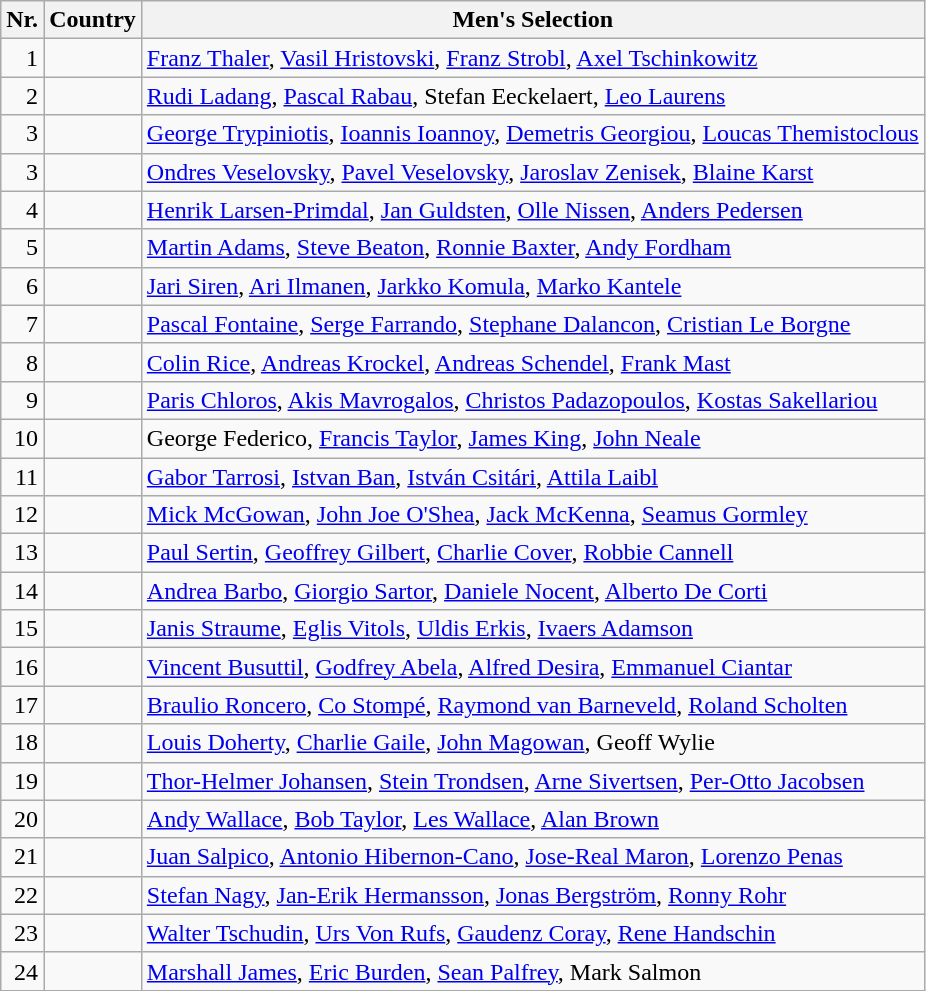<table class="wikitable">
<tr>
<th>Nr.</th>
<th>Country</th>
<th>Men's Selection</th>
</tr>
<tr>
<td align=right>1</td>
<td></td>
<td><a href='#'>Franz Thaler</a>, <a href='#'>Vasil Hristovski</a>, <a href='#'>Franz Strobl</a>, <a href='#'>Axel Tschinkowitz</a></td>
</tr>
<tr>
<td align=right>2</td>
<td></td>
<td><a href='#'>Rudi Ladang</a>, <a href='#'>Pascal Rabau</a>, Stefan Eeckelaert, <a href='#'>Leo Laurens</a></td>
</tr>
<tr>
<td align=right>3</td>
<td></td>
<td><a href='#'>George Trypiniotis</a>, <a href='#'>Ioannis Ioannoy</a>, <a href='#'>Demetris Georgiou</a>, <a href='#'>Loucas Themistoclous</a></td>
</tr>
<tr>
<td align=right>3</td>
<td></td>
<td><a href='#'>Ondres Veselovsky</a>, <a href='#'>Pavel Veselovsky</a>, <a href='#'>Jaroslav Zenisek</a>, <a href='#'>Blaine Karst</a></td>
</tr>
<tr>
<td align=right>4</td>
<td></td>
<td><a href='#'>Henrik Larsen-Primdal</a>, <a href='#'>Jan Guldsten</a>, <a href='#'>Olle Nissen</a>, <a href='#'>Anders Pedersen</a></td>
</tr>
<tr>
<td align=right>5</td>
<td></td>
<td><a href='#'>Martin Adams</a>, <a href='#'>Steve Beaton</a>, <a href='#'>Ronnie Baxter</a>, <a href='#'>Andy Fordham</a></td>
</tr>
<tr>
<td align=right>6</td>
<td></td>
<td><a href='#'>Jari Siren</a>, <a href='#'>Ari Ilmanen</a>, <a href='#'>Jarkko Komula</a>, <a href='#'>Marko Kantele</a></td>
</tr>
<tr>
<td align=right>7</td>
<td></td>
<td><a href='#'>Pascal Fontaine</a>, <a href='#'>Serge Farrando</a>, <a href='#'>Stephane Dalancon</a>, <a href='#'>Cristian Le Borgne</a></td>
</tr>
<tr>
<td align=right>8</td>
<td></td>
<td><a href='#'>Colin Rice</a>, <a href='#'>Andreas Krockel</a>, <a href='#'>Andreas Schendel</a>, <a href='#'>Frank Mast</a></td>
</tr>
<tr>
<td align=right>9</td>
<td></td>
<td><a href='#'>Paris Chloros</a>, <a href='#'>Akis Mavrogalos</a>, <a href='#'>Christos Padazopoulos</a>, <a href='#'>Kostas Sakellariou</a></td>
</tr>
<tr>
<td align=right>10</td>
<td></td>
<td>George Federico, <a href='#'>Francis Taylor</a>, <a href='#'>James King</a>, <a href='#'>John Neale</a></td>
</tr>
<tr>
<td align=right>11</td>
<td></td>
<td><a href='#'>Gabor Tarrosi</a>, <a href='#'>Istvan Ban</a>, <a href='#'>István Csitári</a>, <a href='#'>Attila Laibl</a></td>
</tr>
<tr>
<td align=right>12</td>
<td></td>
<td><a href='#'>Mick McGowan</a>, <a href='#'>John Joe O'Shea</a>, <a href='#'>Jack McKenna</a>, <a href='#'>Seamus Gormley</a></td>
</tr>
<tr>
<td align=right>13</td>
<td></td>
<td><a href='#'>Paul Sertin</a>, <a href='#'>Geoffrey Gilbert</a>, <a href='#'>Charlie Cover</a>, <a href='#'>Robbie Cannell</a></td>
</tr>
<tr>
<td align=right>14</td>
<td></td>
<td><a href='#'>Andrea Barbo</a>, <a href='#'>Giorgio Sartor</a>, <a href='#'>Daniele Nocent</a>, <a href='#'>Alberto De Corti</a></td>
</tr>
<tr>
<td align=right>15</td>
<td></td>
<td><a href='#'>Janis Straume</a>, <a href='#'>Eglis Vitols</a>, <a href='#'>Uldis Erkis</a>, <a href='#'>Ivaers Adamson</a></td>
</tr>
<tr>
<td align=right>16</td>
<td></td>
<td><a href='#'>Vincent Busuttil</a>, <a href='#'>Godfrey Abela</a>, <a href='#'>Alfred Desira</a>, <a href='#'>Emmanuel Ciantar</a></td>
</tr>
<tr>
<td align=right>17</td>
<td></td>
<td><a href='#'>Braulio Roncero</a>, <a href='#'>Co Stompé</a>, <a href='#'>Raymond van Barneveld</a>, <a href='#'>Roland Scholten</a></td>
</tr>
<tr>
<td align=right>18</td>
<td></td>
<td><a href='#'>Louis Doherty</a>, <a href='#'>Charlie Gaile</a>, <a href='#'>John Magowan</a>, Geoff Wylie</td>
</tr>
<tr>
<td align=right>19</td>
<td></td>
<td><a href='#'>Thor-Helmer Johansen</a>, <a href='#'>Stein Trondsen</a>, <a href='#'>Arne Sivertsen</a>, <a href='#'>Per-Otto Jacobsen</a></td>
</tr>
<tr>
<td align=right>20</td>
<td></td>
<td><a href='#'>Andy Wallace</a>, <a href='#'>Bob Taylor</a>, <a href='#'>Les Wallace</a>, <a href='#'>Alan Brown</a></td>
</tr>
<tr>
<td align=right>21</td>
<td></td>
<td><a href='#'>Juan Salpico</a>, <a href='#'>Antonio Hibernon-Cano</a>, <a href='#'>Jose-Real Maron</a>, <a href='#'>Lorenzo Penas</a></td>
</tr>
<tr>
<td align=right>22</td>
<td></td>
<td><a href='#'>Stefan Nagy</a>, <a href='#'>Jan-Erik Hermansson</a>, <a href='#'>Jonas Bergström</a>, <a href='#'>Ronny Rohr</a></td>
</tr>
<tr>
<td align=right>23</td>
<td></td>
<td><a href='#'>Walter Tschudin</a>, <a href='#'>Urs Von Rufs</a>, <a href='#'>Gaudenz Coray</a>, <a href='#'>Rene Handschin</a></td>
</tr>
<tr>
<td align=right>24</td>
<td></td>
<td><a href='#'>Marshall James</a>, <a href='#'>Eric Burden</a>, <a href='#'>Sean Palfrey</a>, Mark Salmon</td>
</tr>
</table>
